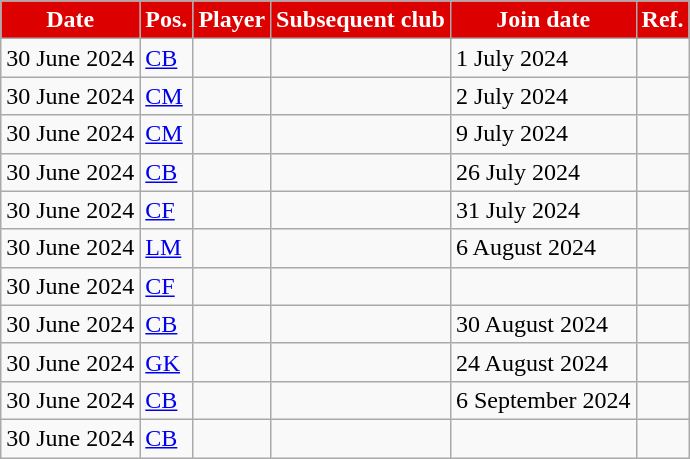<table class="wikitable plainrowheaders sortable">
<tr>
<th style="background:#DD0000;color:#fff;">Date</th>
<th style="background:#DD0000;color:#fff;">Pos.</th>
<th style="background:#DD0000;color:#fff;">Player</th>
<th style="background:#DD0000;color:#fff;">Subsequent club</th>
<th style="background:#DD0000;color:#fff;">Join date</th>
<th style="background:#DD0000;color:#fff;">Ref.</th>
</tr>
<tr>
<td>30 June 2024</td>
<td><a href='#'>CB</a></td>
<td></td>
<td></td>
<td>1 July 2024</td>
<td></td>
</tr>
<tr>
<td>30 June 2024</td>
<td><a href='#'>CM</a></td>
<td></td>
<td></td>
<td>2 July 2024</td>
<td></td>
</tr>
<tr>
<td>30 June 2024</td>
<td><a href='#'>CM</a></td>
<td></td>
<td></td>
<td>9 July 2024</td>
<td></td>
</tr>
<tr>
<td>30 June 2024</td>
<td><a href='#'>CB</a></td>
<td></td>
<td></td>
<td>26 July 2024</td>
<td></td>
</tr>
<tr>
<td>30 June 2024</td>
<td><a href='#'>CF</a></td>
<td></td>
<td></td>
<td>31 July 2024</td>
<td></td>
</tr>
<tr>
<td>30 June 2024</td>
<td><a href='#'>LM</a></td>
<td></td>
<td></td>
<td>6 August 2024</td>
<td></td>
</tr>
<tr>
<td>30 June 2024</td>
<td><a href='#'>CF</a></td>
<td></td>
<td></td>
<td></td>
<td></td>
</tr>
<tr>
<td>30 June 2024</td>
<td><a href='#'>CB</a></td>
<td></td>
<td></td>
<td>30 August 2024</td>
<td></td>
</tr>
<tr>
<td>30 June 2024</td>
<td><a href='#'>GK</a></td>
<td></td>
<td></td>
<td>24 August 2024</td>
<td></td>
</tr>
<tr>
<td>30 June 2024</td>
<td><a href='#'>CB</a></td>
<td></td>
<td></td>
<td>6 September 2024</td>
<td></td>
</tr>
<tr>
<td>30 June 2024</td>
<td><a href='#'>CB</a></td>
<td></td>
<td></td>
<td></td>
<td></td>
</tr>
</table>
